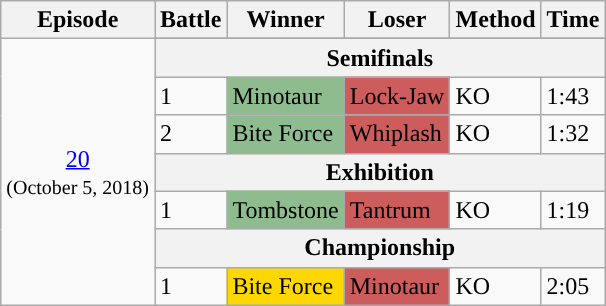<table class="wikitable">
<tr>
<th>Episode</th>
<th>Battle</th>
<th>Winner</th>
<th>Loser</th>
<th>Method</th>
<th>Time</th>
</tr>
<tr>
<td style="text-align:center;" rowspan="9"><a href='#'>20</a><br><small>(October 5, 2018)</small></td>
</tr>
<tr>
<th colspan="5">Semifinals</th>
</tr>
<tr>
<td> 1</td>
<td style="background:DarkSeaGreen;">Minotaur</td>
<td style="background:IndianRed;">Lock-Jaw</td>
<td>KO</td>
<td>1:43</td>
</tr>
<tr>
<td>2</td>
<td style="background:DarkSeaGreen;">Bite Force</td>
<td style="background:IndianRed;">Whiplash</td>
<td>KO</td>
<td>1:32</td>
</tr>
<tr>
<th colspan="5">Exhibition</th>
</tr>
<tr>
<td>1</td>
<td style="background:DarkSeaGreen;">Tombstone</td>
<td style="background:IndianRed;">Tantrum</td>
<td>KO</td>
<td>1:19</td>
</tr>
<tr>
<th colspan="5">Championship</th>
</tr>
<tr>
<td>1</td>
<td style="background:Gold;">Bite Force</td>
<td style="background:IndianRed;">Minotaur</td>
<td>KO</td>
<td>2:05</td>
</tr>
</table>
